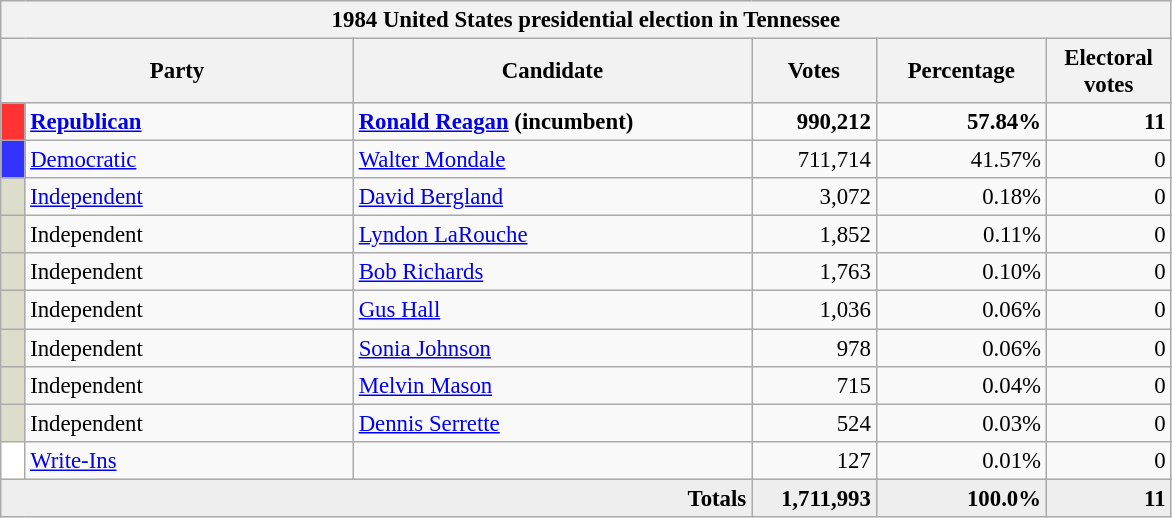<table class="wikitable" style="font-size: 95%;">
<tr>
<th colspan="6">1984 United States presidential election in Tennessee</th>
</tr>
<tr>
<th colspan="2" style="width: 15em">Party</th>
<th style="width: 17em">Candidate</th>
<th style="width: 5em">Votes</th>
<th style="width: 7em">Percentage</th>
<th style="width: 5em">Electoral votes</th>
</tr>
<tr>
<th style="background:#f33; width:3px;"></th>
<td style="width: 130px"><strong><a href='#'>Republican</a></strong></td>
<td><strong><a href='#'>Ronald Reagan</a> (incumbent)</strong></td>
<td style="text-align:right;"><strong>990,212</strong></td>
<td style="text-align:right;"><strong>57.84%</strong></td>
<td style="text-align:right;"><strong>11</strong></td>
</tr>
<tr>
<th style="background:#33f; width:3px;"></th>
<td style="width: 130px"><a href='#'>Democratic</a></td>
<td><a href='#'>Walter Mondale</a></td>
<td style="text-align:right;">711,714</td>
<td style="text-align:right;">41.57%</td>
<td style="text-align:right;">0</td>
</tr>
<tr>
<th style="background:#DDDDCC; width:3px;"></th>
<td style="width: 130px"><a href='#'>Independent</a></td>
<td><a href='#'>David Bergland</a></td>
<td style="text-align:right;">3,072</td>
<td style="text-align:right;">0.18%</td>
<td style="text-align:right;">0</td>
</tr>
<tr>
<th style="background:#DDDDCC; width:3px;"></th>
<td style="width: 130px">Independent</td>
<td><a href='#'>Lyndon LaRouche</a></td>
<td style="text-align:right;">1,852</td>
<td style="text-align:right;">0.11%</td>
<td style="text-align:right;">0</td>
</tr>
<tr>
<th style="background:#DDDDCC; width:3px;"></th>
<td style="width: 130px">Independent</td>
<td><a href='#'>Bob Richards</a></td>
<td style="text-align:right;">1,763</td>
<td style="text-align:right;">0.10%</td>
<td style="text-align:right;">0</td>
</tr>
<tr>
<th style="background:#DDDDCC; width:3px;"></th>
<td style="width: 130px">Independent</td>
<td><a href='#'>Gus Hall</a></td>
<td style="text-align:right;">1,036</td>
<td style="text-align:right;">0.06%</td>
<td style="text-align:right;">0</td>
</tr>
<tr>
<th style="background:#DDDDCC; width:3px;"></th>
<td style="width: 130px">Independent</td>
<td><a href='#'>Sonia Johnson</a></td>
<td style="text-align:right;">978</td>
<td style="text-align:right;">0.06%</td>
<td style="text-align:right;">0</td>
</tr>
<tr>
<th style="background:#DDDDCC; width:3px;"></th>
<td style="width: 130px">Independent</td>
<td><a href='#'>Melvin Mason</a></td>
<td style="text-align:right;">715</td>
<td style="text-align:right;">0.04%</td>
<td style="text-align:right;">0</td>
</tr>
<tr>
<th style="background:#DDDDCC; width:3px;"></th>
<td style="width: 130px">Independent</td>
<td><a href='#'>Dennis Serrette</a></td>
<td style="text-align:right;">524</td>
<td style="text-align:right;">0.03%</td>
<td style="text-align:right;">0</td>
</tr>
<tr>
<th style="background:#FFFFFF; width:3px;"></th>
<td style="width: 130px"><a href='#'>Write-Ins</a></td>
<td></td>
<td style="text-align:right;">127</td>
<td style="text-align:right;">0.01%</td>
<td style="text-align:right;">0</td>
</tr>
<tr style="background:#eee; text-align:right;">
<td colspan="3"><strong>Totals</strong></td>
<td><strong>1,711,993</strong></td>
<td><strong>100.0%</strong></td>
<td><strong>11</strong></td>
</tr>
</table>
